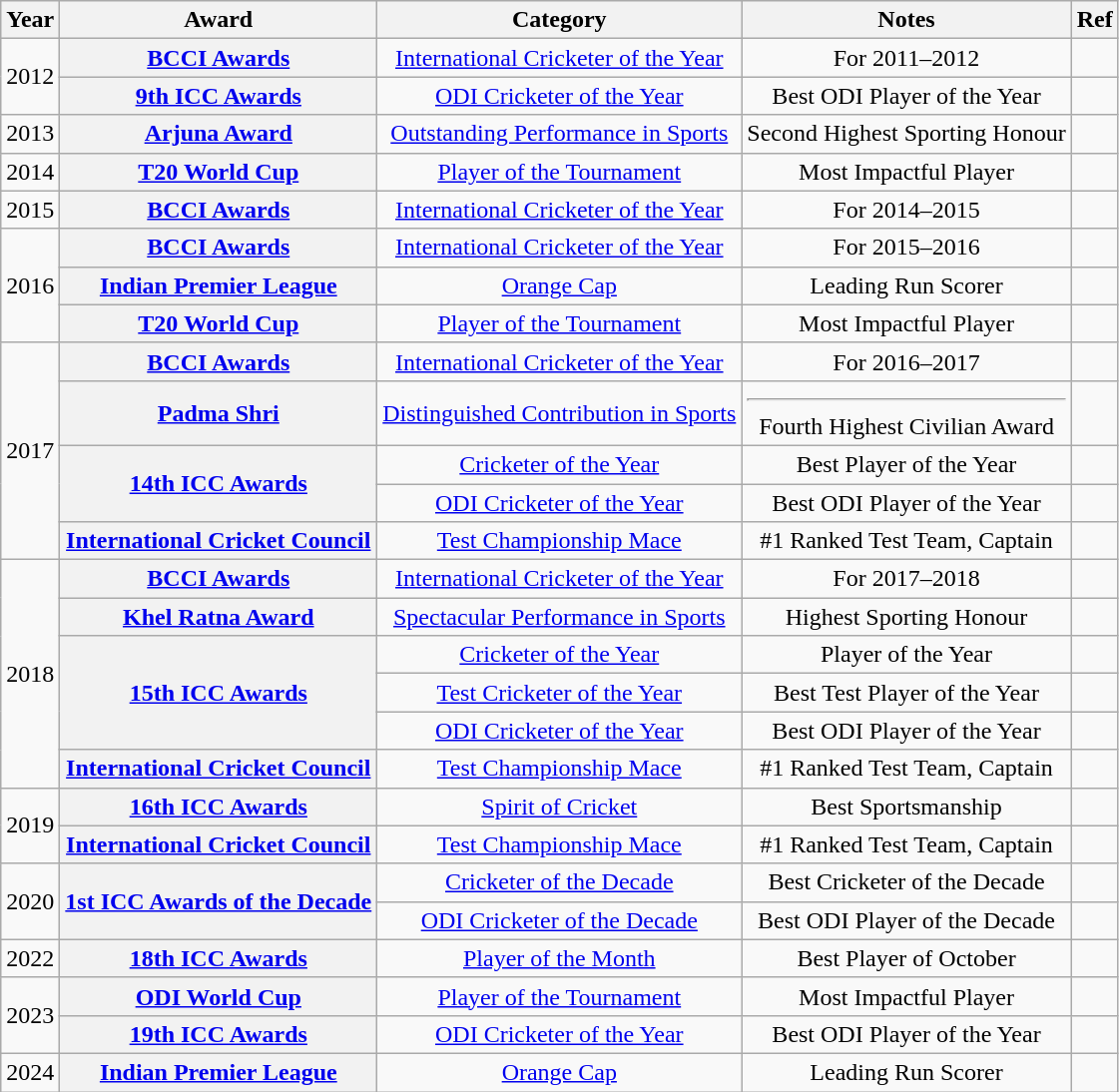<table class="wikitable" style="text-align:center;">
<tr>
<th>Year</th>
<th>Award</th>
<th>Category</th>
<th>Notes</th>
<th>Ref</th>
</tr>
<tr>
<td rowspan=2>2012</td>
<th><a href='#'>BCCI Awards</a></th>
<td><a href='#'>International Cricketer of the Year</a></td>
<td>For 2011–2012</td>
<td></td>
</tr>
<tr>
<th><a href='#'>9th ICC Awards</a></th>
<td><a href='#'>ODI Cricketer of the Year</a></td>
<td>Best ODI Player of the Year</td>
<td></td>
</tr>
<tr>
<td>2013</td>
<th><a href='#'>Arjuna Award</a></th>
<td><a href='#'>Outstanding Performance in Sports</a></td>
<td>Second Highest Sporting Honour</td>
<td></td>
</tr>
<tr>
<td>2014</td>
<th><a href='#'>T20 World Cup</a></th>
<td><a href='#'>Player of the Tournament</a></td>
<td>Most Impactful Player</td>
<td></td>
</tr>
<tr>
<td>2015</td>
<th><a href='#'>BCCI Awards</a></th>
<td><a href='#'>International Cricketer of the Year</a></td>
<td>For 2014–2015</td>
<td></td>
</tr>
<tr>
<td rowspan=3>2016</td>
<th><a href='#'>BCCI Awards</a></th>
<td><a href='#'>International Cricketer of the Year</a></td>
<td>For 2015–2016</td>
<td></td>
</tr>
<tr>
<th><a href='#'>Indian Premier League</a></th>
<td><a href='#'>Orange Cap</a></td>
<td>Leading Run Scorer</td>
<td></td>
</tr>
<tr>
<th><a href='#'>T20 World Cup</a></th>
<td><a href='#'>Player of the Tournament</a></td>
<td>Most Impactful Player</td>
<td></td>
</tr>
<tr>
<td rowspan=5>2017</td>
<th><a href='#'>BCCI Awards</a></th>
<td><a href='#'>International Cricketer of the Year</a></td>
<td>For 2016–2017</td>
<td></td>
</tr>
<tr>
<th><a href='#'>Padma Shri</a></th>
<td><a href='#'>Distinguished Contribution in Sports</a></td>
<td><hr>Fourth Highest Civilian Award</td>
<td></td>
</tr>
<tr>
<th rowspan=2><a href='#'>14th ICC Awards</a></th>
<td><a href='#'>Cricketer of the Year</a></td>
<td>Best Player of the Year</td>
<td></td>
</tr>
<tr>
<td><a href='#'>ODI Cricketer of the Year</a></td>
<td>Best ODI Player of the Year</td>
<td></td>
</tr>
<tr>
<th><a href='#'>International Cricket Council</a></th>
<td><a href='#'>Test Championship Mace</a></td>
<td>#1 Ranked Test Team, Captain</td>
<td></td>
</tr>
<tr>
<td rowspan=6>2018</td>
<th><a href='#'>BCCI Awards</a></th>
<td><a href='#'>International Cricketer of the Year</a></td>
<td>For 2017–2018</td>
<td></td>
</tr>
<tr>
<th><a href='#'>Khel Ratna Award</a></th>
<td><a href='#'>Spectacular Performance in Sports</a></td>
<td>Highest Sporting Honour</td>
<td></td>
</tr>
<tr>
<th rowspan=3><a href='#'>15th ICC Awards</a></th>
<td><a href='#'>Cricketer of the Year</a></td>
<td>Player of the Year</td>
<td></td>
</tr>
<tr>
<td><a href='#'>Test Cricketer of the Year</a></td>
<td>Best Test Player of the Year</td>
<td></td>
</tr>
<tr>
<td><a href='#'>ODI Cricketer of the Year</a></td>
<td>Best ODI Player of the Year</td>
<td></td>
</tr>
<tr>
<th><a href='#'>International Cricket Council</a></th>
<td><a href='#'>Test Championship Mace</a></td>
<td>#1 Ranked Test Team, Captain</td>
<td></td>
</tr>
<tr>
<td rowspan=2>2019</td>
<th><a href='#'>16th ICC Awards</a></th>
<td><a href='#'>Spirit of Cricket</a></td>
<td>Best Sportsmanship</td>
<td></td>
</tr>
<tr>
<th><a href='#'>International Cricket Council</a></th>
<td><a href='#'>Test Championship Mace</a></td>
<td>#1 Ranked Test Team, Captain</td>
<td></td>
</tr>
<tr>
<td rowspan=2>2020</td>
<th rowspan=2><a href='#'>1st ICC Awards of the Decade</a></th>
<td><a href='#'>Cricketer of the Decade</a></td>
<td>Best Cricketer of the Decade</td>
<td></td>
</tr>
<tr>
<td><a href='#'>ODI Cricketer of the Decade</a></td>
<td>Best ODI Player of the Decade</td>
<td></td>
</tr>
<tr>
<td>2022</td>
<th><a href='#'>18th ICC Awards</a></th>
<td><a href='#'>Player of the Month</a></td>
<td>Best Player of October</td>
<td></td>
</tr>
<tr>
<td rowspan=2>2023</td>
<th><a href='#'>ODI World Cup</a></th>
<td><a href='#'>Player of the Tournament</a></td>
<td>Most Impactful Player</td>
<td></td>
</tr>
<tr>
<th><a href='#'>19th ICC Awards</a></th>
<td><a href='#'>ODI Cricketer of the Year</a></td>
<td>Best ODI Player of the Year</td>
<td></td>
</tr>
<tr>
<td>2024</td>
<th><a href='#'>Indian Premier League</a></th>
<td><a href='#'>Orange Cap</a></td>
<td>Leading Run Scorer</td>
<td></td>
</tr>
</table>
